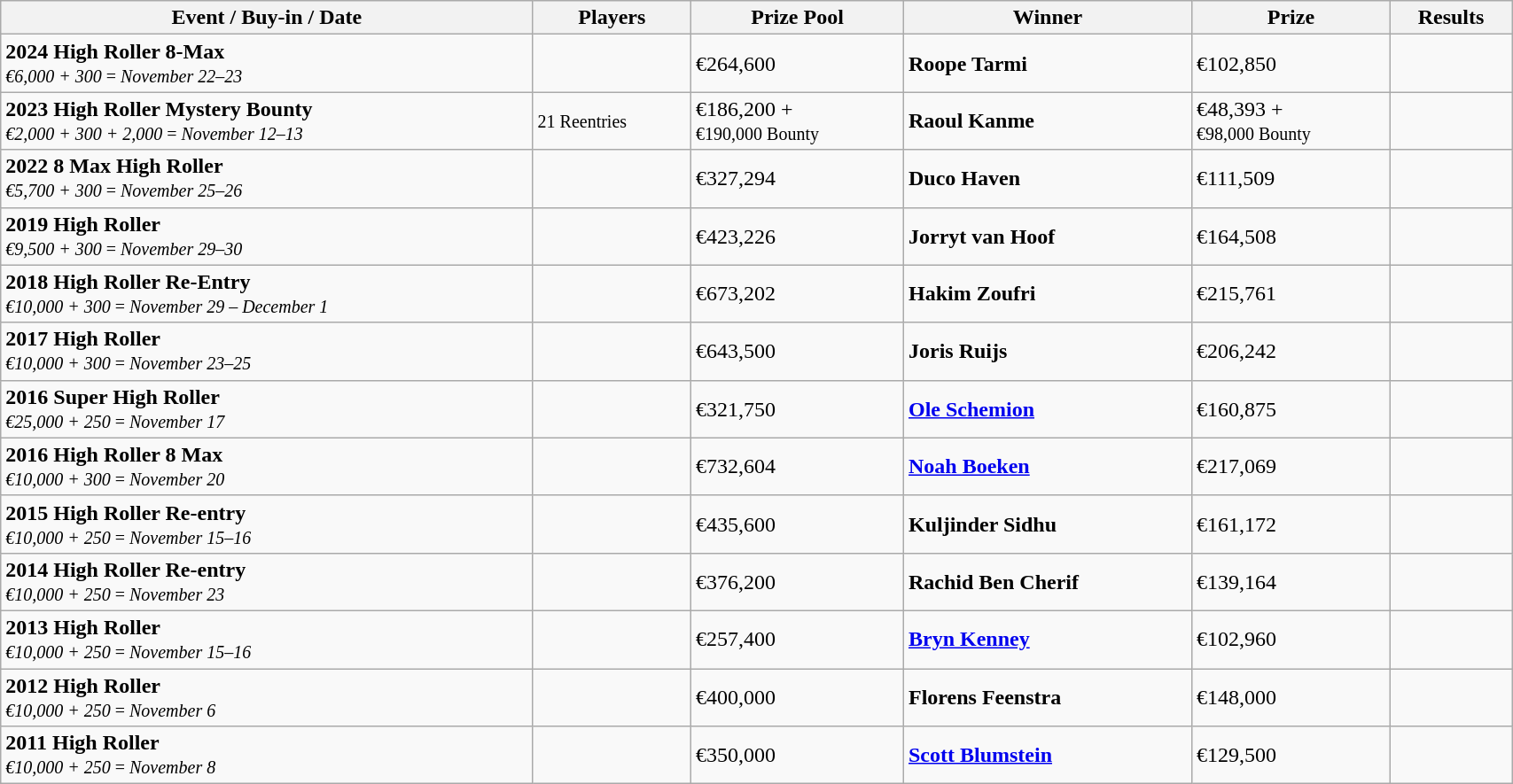<table class="wikitable" width="90%">
<tr>
<th !width="20%">Event / Buy-in / Date</th>
<th !width="11%">Players</th>
<th !width="15%">Prize Pool</th>
<th !width="28%">Winner</th>
<th !width="15%">Prize</th>
<th !width="11%">Results</th>
</tr>
<tr>
<td> <strong>2024 High Roller 8-Max</strong><br><small> <em>€6,000 + 300</em> = <em>November 22–23</em></small></td>
<td></td>
<td>€264,600</td>
<td> <strong>Roope Tarmi</strong></td>
<td>€102,850</td>
<td></td>
</tr>
<tr>
<td> <strong>2023 High Roller Mystery Bounty</strong><br><small> <em>€2,000 + 300 + 2,000</em> = <em>November 12–13</em></small></td>
<td><small>21 Reentries</small></td>
<td>€186,200 +<br><small>€190,000 Bounty</small></td>
<td> <strong>Raoul Kanme</strong></td>
<td>€48,393 +<br><small>€98,000 Bounty</small></td>
<td></td>
</tr>
<tr>
<td> <strong>2022 8 Max High Roller</strong><br><small> <em>€5,700 + 300</em> = <em>November 25–26</em></small></td>
<td></td>
<td>€327,294</td>
<td> <strong>Duco Haven</strong></td>
<td>€111,509</td>
<td></td>
</tr>
<tr>
<td> <strong>2019 High Roller</strong><br><small> <em>€9,500 + 300</em> = <em>November 29–30</em></small></td>
<td></td>
<td>€423,226</td>
<td> <strong>Jorryt van Hoof</strong></td>
<td>€164,508</td>
<td></td>
</tr>
<tr>
<td> <strong>2018 High Roller Re-Entry</strong><br><small> <em>€10,000 + 300</em> = <em>November 29 – December 1</em></small></td>
<td></td>
<td>€673,202</td>
<td> <strong>Hakim Zoufri</strong></td>
<td>€215,761</td>
<td></td>
</tr>
<tr>
<td> <strong>2017 High Roller</strong><br><small> <em>€10,000 + 300</em> = <em>November 23–25</em></small></td>
<td></td>
<td>€643,500</td>
<td> <strong>Joris Ruijs</strong></td>
<td>€206,242</td>
<td></td>
</tr>
<tr>
<td> <strong>2016 Super High Roller</strong><br><small> <em>€25,000 + 250</em> = <em>November 17</em></small></td>
<td></td>
<td>€321,750</td>
<td> <strong><a href='#'>Ole Schemion</a></strong></td>
<td>€160,875</td>
<td></td>
</tr>
<tr>
<td> <strong>2016 High Roller 8 Max</strong><br><small> <em>€10,000 + 300</em> = <em>November 20</em></small></td>
<td></td>
<td>€732,604</td>
<td> <strong><a href='#'>Noah Boeken</a></strong></td>
<td>€217,069</td>
<td></td>
</tr>
<tr>
<td> <strong>2015 High Roller Re-entry</strong><br><small> <em>€10,000 + 250</em> = <em>November 15–16</em></small></td>
<td></td>
<td>€435,600</td>
<td> <strong>Kuljinder Sidhu</strong></td>
<td>€161,172</td>
<td></td>
</tr>
<tr>
<td> <strong>2014 High Roller Re-entry</strong><br><small> <em>€10,000 + 250</em> = <em>November 23</em></small></td>
<td></td>
<td>€376,200</td>
<td> <strong>Rachid Ben Cherif</strong></td>
<td>€139,164</td>
<td></td>
</tr>
<tr>
<td> <strong>2013 High Roller</strong><br><small> <em>€10,000 + 250</em> = <em>November 15–16</em></small></td>
<td></td>
<td>€257,400</td>
<td> <strong><a href='#'>Bryn Kenney</a></strong></td>
<td>€102,960</td>
<td></td>
</tr>
<tr>
<td> <strong>2012 High Roller</strong><br><small> <em>€10,000 + 250</em> = <em>November 6</em></small></td>
<td></td>
<td>€400,000</td>
<td> <strong>Florens Feenstra</strong></td>
<td>€148,000</td>
<td></td>
</tr>
<tr>
<td> <strong>2011 High Roller</strong><br><small> <em>€10,000 + 250</em> = <em>November 8</em></small></td>
<td></td>
<td>€350,000</td>
<td> <strong><a href='#'>Scott Blumstein</a></strong></td>
<td>€129,500</td>
<td></td>
</tr>
</table>
